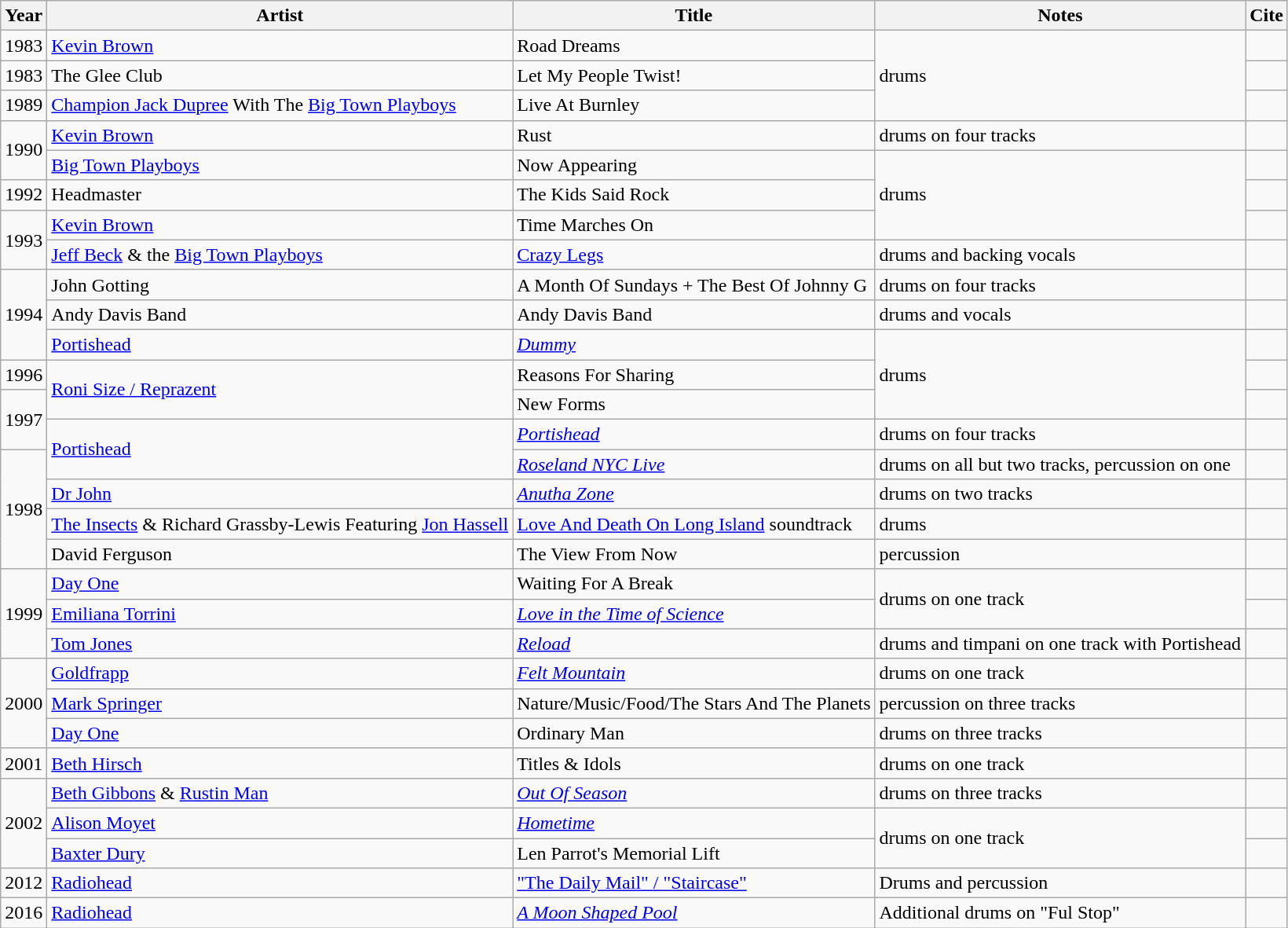<table class="wikitable sortable">
<tr>
<th>Year</th>
<th>Artist</th>
<th>Title</th>
<th>Notes</th>
<th>Cite</th>
</tr>
<tr>
<td>1983</td>
<td><a href='#'>Kevin Brown</a></td>
<td>Road Dreams</td>
<td rowspan="3">drums</td>
<td></td>
</tr>
<tr>
<td>1983</td>
<td>The Glee Club</td>
<td>Let My People Twist!</td>
<td></td>
</tr>
<tr>
<td>1989</td>
<td><a href='#'>Champion Jack Dupree</a> With The <a href='#'>Big Town Playboys</a></td>
<td>Live At Burnley</td>
<td></td>
</tr>
<tr>
<td rowspan="2">1990</td>
<td><a href='#'>Kevin Brown</a></td>
<td>Rust</td>
<td>drums on four tracks</td>
<td></td>
</tr>
<tr>
<td><a href='#'>Big Town Playboys</a></td>
<td>Now Appearing</td>
<td rowspan="3">drums</td>
<td></td>
</tr>
<tr>
<td>1992</td>
<td>Headmaster</td>
<td>The Kids Said Rock</td>
<td></td>
</tr>
<tr>
<td rowspan="2">1993</td>
<td><a href='#'>Kevin Brown</a></td>
<td>Time Marches On</td>
<td></td>
</tr>
<tr>
<td><a href='#'>Jeff Beck</a> & the <a href='#'>Big Town Playboys</a></td>
<td><a href='#'>Crazy Legs</a></td>
<td>drums and backing vocals</td>
<td></td>
</tr>
<tr>
<td rowspan="3">1994</td>
<td>John Gotting</td>
<td>A Month Of Sundays + The Best Of Johnny G</td>
<td>drums on four tracks</td>
<td></td>
</tr>
<tr>
<td>Andy Davis Band</td>
<td>Andy Davis Band</td>
<td>drums and vocals</td>
<td></td>
</tr>
<tr>
<td><a href='#'>Portishead</a></td>
<td><a href='#'><em>Dummy</em></a></td>
<td rowspan="3">drums</td>
<td></td>
</tr>
<tr>
<td>1996</td>
<td rowspan="2"><a href='#'>Roni Size / Reprazent</a></td>
<td>Reasons For Sharing</td>
<td></td>
</tr>
<tr>
<td rowspan="2">1997</td>
<td>New Forms</td>
<td></td>
</tr>
<tr>
<td rowspan="2"><a href='#'>Portishead</a></td>
<td><a href='#'><em>Portishead</em></a></td>
<td>drums on four tracks</td>
<td></td>
</tr>
<tr>
<td rowspan="4">1998</td>
<td><em><a href='#'>Roseland NYC Live</a></em></td>
<td>drums on all but two tracks, percussion on one</td>
<td></td>
</tr>
<tr>
<td><a href='#'>Dr John</a></td>
<td><em><a href='#'>Anutha Zone</a></em></td>
<td>drums on two tracks</td>
<td></td>
</tr>
<tr>
<td><a href='#'>The Insects</a> & Richard Grassby-Lewis Featuring <a href='#'>Jon Hassell</a></td>
<td><a href='#'>Love And Death On Long Island</a> soundtrack</td>
<td>drums</td>
<td></td>
</tr>
<tr>
<td>David Ferguson</td>
<td>The View From Now</td>
<td>percussion</td>
<td></td>
</tr>
<tr>
<td rowspan="3">1999</td>
<td><a href='#'>Day One</a></td>
<td>Waiting For A Break</td>
<td rowspan="2">drums on one track</td>
<td></td>
</tr>
<tr>
<td><a href='#'>Emiliana Torrini</a></td>
<td><em><a href='#'>Love in the Time of Science</a></em></td>
<td></td>
</tr>
<tr>
<td><a href='#'>Tom Jones</a></td>
<td><a href='#'><em>Reload</em></a></td>
<td>drums and timpani on one track with Portishead</td>
<td></td>
</tr>
<tr>
<td rowspan="3">2000</td>
<td><a href='#'>Goldfrapp</a></td>
<td><em><a href='#'>Felt Mountain</a></em></td>
<td>drums on one track</td>
<td></td>
</tr>
<tr>
<td><a href='#'>Mark Springer</a></td>
<td>Nature/Music/Food/The Stars And The Planets</td>
<td>percussion on three tracks</td>
<td></td>
</tr>
<tr>
<td><a href='#'>Day One</a></td>
<td>Ordinary Man</td>
<td>drums on three tracks</td>
<td></td>
</tr>
<tr>
<td>2001</td>
<td><a href='#'>Beth Hirsch</a></td>
<td>Titles & Idols</td>
<td>drums on one track</td>
<td></td>
</tr>
<tr>
<td rowspan="3">2002</td>
<td><a href='#'>Beth Gibbons</a> & <a href='#'>Rustin Man</a></td>
<td><a href='#'><em>Out Of Season</em></a></td>
<td>drums on three tracks</td>
<td></td>
</tr>
<tr>
<td><a href='#'>Alison Moyet</a></td>
<td><a href='#'><em>Hometime</em></a></td>
<td rowspan="2">drums on one track</td>
<td></td>
</tr>
<tr>
<td><a href='#'>Baxter Dury</a></td>
<td>Len Parrot's Memorial Lift</td>
<td></td>
</tr>
<tr>
<td>2012</td>
<td><a href='#'>Radiohead</a></td>
<td><a href='#'>"The Daily Mail" / "Staircase"</a></td>
<td>Drums and percussion</td>
<td></td>
</tr>
<tr>
<td>2016</td>
<td><a href='#'>Radiohead</a></td>
<td><em><a href='#'>A Moon Shaped Pool</a></em></td>
<td>Additional drums on "Ful Stop"</td>
<td></td>
</tr>
</table>
